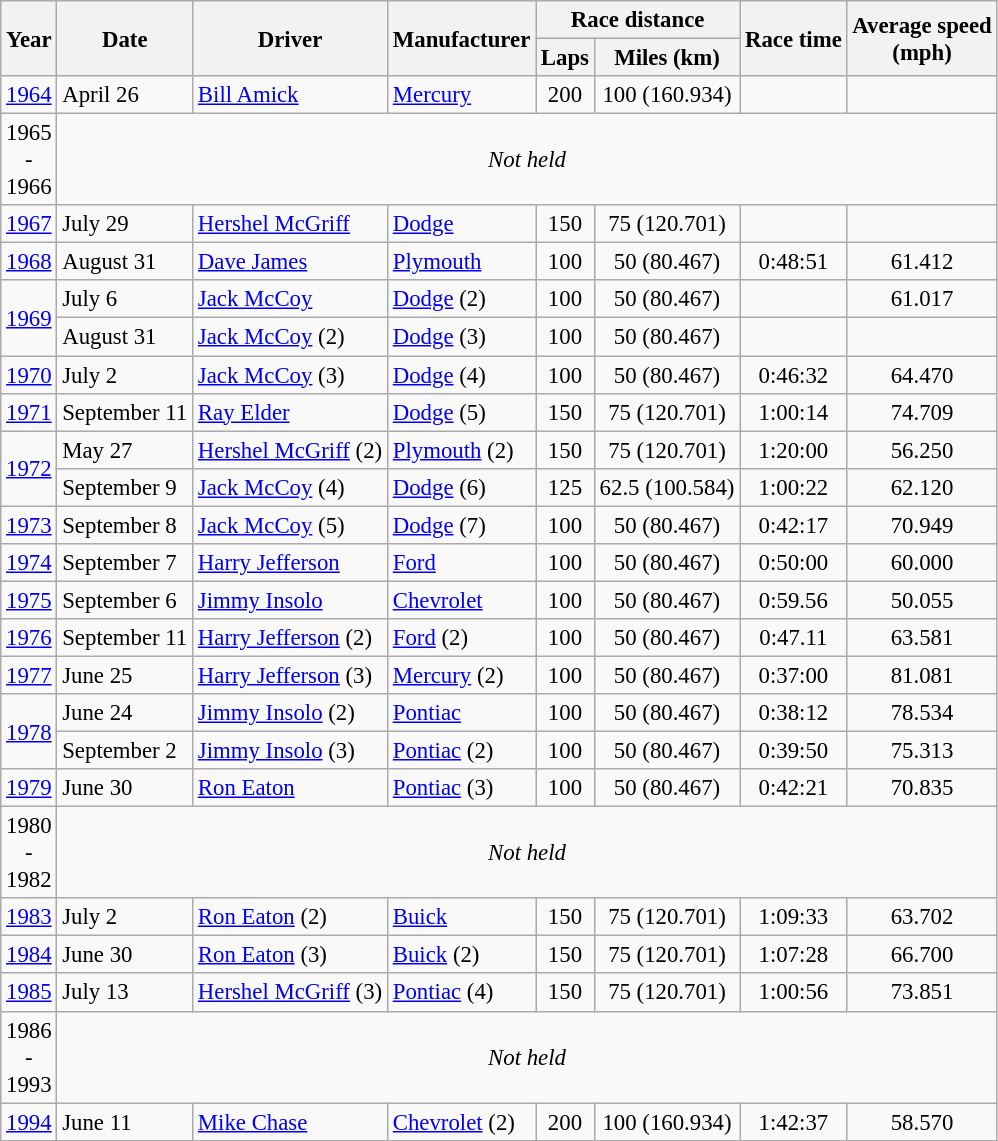<table class="wikitable" style="font-size: 95%;">
<tr>
<th rowspan="2">Year</th>
<th rowspan="2">Date</th>
<th rowspan="2">Driver</th>
<th rowspan="2">Manufacturer</th>
<th colspan="2">Race distance</th>
<th rowspan="2">Race time</th>
<th rowspan="2">Average speed<br>(mph)</th>
</tr>
<tr>
<th>Laps</th>
<th>Miles (km)</th>
</tr>
<tr>
<td><a href='#'>1964</a></td>
<td>April 26</td>
<td><a href='#'>Bill Amick</a></td>
<td><a href='#'>Mercury</a></td>
<td align="center">200</td>
<td align="center">100 (160.934)</td>
<td></td>
</tr>
<tr>
<td align="center">1965<br>-<br>1966</td>
<td colspan="7" align="center"><em>Not held</em></td>
</tr>
<tr>
<td><a href='#'>1967</a></td>
<td>July 29</td>
<td><a href='#'>Hershel McGriff</a></td>
<td><a href='#'>Dodge</a></td>
<td align="center">150</td>
<td align="center">75 (120.701)</td>
<td></td>
<td></td>
</tr>
<tr>
<td><a href='#'>1968</a></td>
<td>August 31</td>
<td><a href='#'>Dave James</a></td>
<td><a href='#'>Plymouth</a></td>
<td align="center">100</td>
<td align="center">50 (80.467)</td>
<td align="center">0:48:51</td>
<td align="center">61.412</td>
</tr>
<tr>
<td rowspan="2"><a href='#'>1969</a></td>
<td>July 6</td>
<td><a href='#'>Jack McCoy</a></td>
<td><a href='#'>Dodge</a> (2)</td>
<td align="center">100</td>
<td align="center">50 (80.467)</td>
<td></td>
<td align="center">61.017</td>
</tr>
<tr>
<td>August 31</td>
<td><a href='#'>Jack McCoy</a> (2)</td>
<td><a href='#'>Dodge</a> (3)</td>
<td align="center">100</td>
<td align="center">50 (80.467)</td>
<td></td>
<td></td>
</tr>
<tr>
<td><a href='#'>1970</a></td>
<td>July 2</td>
<td><a href='#'>Jack McCoy</a> (3)</td>
<td><a href='#'>Dodge</a> (4)</td>
<td align="center">100</td>
<td align="center">50 (80.467)</td>
<td align="center">0:46:32</td>
<td align="center">64.470</td>
</tr>
<tr>
<td><a href='#'>1971</a></td>
<td>September 11</td>
<td><a href='#'>Ray Elder</a></td>
<td><a href='#'>Dodge</a> (5)</td>
<td align="center">150</td>
<td align="center">75 (120.701)</td>
<td align="center">1:00:14</td>
<td align="center">74.709</td>
</tr>
<tr>
<td rowspan="2"><a href='#'>1972</a></td>
<td>May 27</td>
<td><a href='#'>Hershel McGriff</a> (2)</td>
<td><a href='#'>Plymouth</a> (2)</td>
<td align="center">150</td>
<td align="center">75 (120.701)</td>
<td align="center">1:20:00</td>
<td align="center">56.250</td>
</tr>
<tr>
<td>September 9</td>
<td><a href='#'>Jack McCoy</a> (4)</td>
<td><a href='#'>Dodge</a> (6)</td>
<td align="center">125</td>
<td align="center">62.5 (100.584)</td>
<td align="center">1:00:22</td>
<td align="center">62.120</td>
</tr>
<tr>
<td><a href='#'>1973</a></td>
<td>September 8</td>
<td><a href='#'>Jack McCoy</a> (5)</td>
<td><a href='#'>Dodge</a> (7)</td>
<td align="center">100</td>
<td align="center">50 (80.467)</td>
<td align="center">0:42:17</td>
<td align="center">70.949</td>
</tr>
<tr>
<td><a href='#'>1974</a></td>
<td>September 7</td>
<td><a href='#'>Harry Jefferson</a></td>
<td><a href='#'>Ford</a></td>
<td align="center">100</td>
<td align="center">50 (80.467)</td>
<td align="center">0:50:00</td>
<td align="center">60.000</td>
</tr>
<tr>
<td><a href='#'>1975</a></td>
<td>September 6</td>
<td><a href='#'>Jimmy Insolo</a></td>
<td><a href='#'>Chevrolet</a></td>
<td align="center">100</td>
<td align="center">50 (80.467)</td>
<td align="center">0:59.56</td>
<td align="center">50.055</td>
</tr>
<tr>
<td><a href='#'>1976</a></td>
<td>September 11</td>
<td><a href='#'>Harry Jefferson</a> (2)</td>
<td><a href='#'>Ford</a> (2)</td>
<td align="center">100</td>
<td align="center">50 (80.467)</td>
<td align="center">0:47.11</td>
<td align="center">63.581</td>
</tr>
<tr>
<td><a href='#'>1977</a></td>
<td>June 25</td>
<td><a href='#'>Harry Jefferson</a> (3)</td>
<td><a href='#'>Mercury</a> (2)</td>
<td align="center">100</td>
<td align="center">50 (80.467)</td>
<td align="center">0:37:00</td>
<td align="center">81.081</td>
</tr>
<tr>
<td rowspan="2"><a href='#'>1978</a></td>
<td>June 24</td>
<td><a href='#'>Jimmy Insolo</a> (2)</td>
<td><a href='#'>Pontiac</a></td>
<td align="center">100</td>
<td align="center">50 (80.467)</td>
<td align="center">0:38:12</td>
<td align="center">78.534</td>
</tr>
<tr>
<td>September 2</td>
<td><a href='#'>Jimmy Insolo</a> (3)</td>
<td><a href='#'>Pontiac</a> (2)</td>
<td align="center">100</td>
<td align="center">50 (80.467)</td>
<td align="center">0:39:50</td>
<td align="center">75.313</td>
</tr>
<tr>
<td><a href='#'>1979</a></td>
<td>June 30</td>
<td><a href='#'>Ron Eaton</a></td>
<td><a href='#'>Pontiac</a> (3)</td>
<td align="center">100</td>
<td align="center">50 (80.467)</td>
<td align="center">0:42:21</td>
<td align="center">70.835</td>
</tr>
<tr>
<td align="center">1980<br>-<br>1982</td>
<td colspan="7" align="center"><em>Not held</em></td>
</tr>
<tr>
<td><a href='#'>1983</a></td>
<td>July 2</td>
<td><a href='#'>Ron Eaton</a> (2)</td>
<td><a href='#'>Buick</a></td>
<td align="center">150</td>
<td align="center">75 (120.701)</td>
<td align="center">1:09:33</td>
<td align="center">63.702</td>
</tr>
<tr>
<td><a href='#'>1984</a></td>
<td>June 30</td>
<td><a href='#'>Ron Eaton</a> (3)</td>
<td><a href='#'>Buick</a> (2)</td>
<td align="center">150</td>
<td align="center">75 (120.701)</td>
<td align="center">1:07:28</td>
<td align="center">66.700</td>
</tr>
<tr>
<td><a href='#'>1985</a></td>
<td>July 13</td>
<td><a href='#'>Hershel McGriff</a> (3)</td>
<td><a href='#'>Pontiac</a> (4)</td>
<td align="center">150</td>
<td align="center">75 (120.701)</td>
<td align="center">1:00:56</td>
<td align="center">73.851</td>
</tr>
<tr>
<td align="center">1986<br>-<br>1993</td>
<td colspan="7" align="center"><em>Not held</em></td>
</tr>
<tr>
<td><a href='#'>1994</a></td>
<td>June 11</td>
<td><a href='#'>Mike Chase</a></td>
<td><a href='#'>Chevrolet</a> (2)</td>
<td align="center">200</td>
<td align="center">100 (160.934)</td>
<td align="center">1:42:37</td>
<td align="center">58.570</td>
</tr>
</table>
